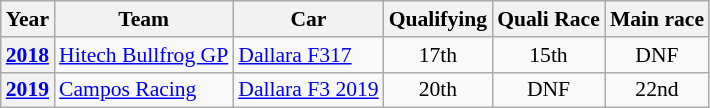<table class="wikitable" style="text-align:center; font-size:90%">
<tr>
<th>Year</th>
<th>Team</th>
<th>Car</th>
<th>Qualifying</th>
<th>Quali Race</th>
<th>Main race</th>
</tr>
<tr>
<th><a href='#'>2018</a></th>
<td align="left"> <a href='#'>Hitech Bullfrog GP</a></td>
<td align="left"><a href='#'>Dallara F317</a></td>
<td>17th</td>
<td>15th</td>
<td>DNF</td>
</tr>
<tr>
<th><a href='#'>2019</a></th>
<td align="left"> <a href='#'>Campos Racing</a></td>
<td align="left"><a href='#'>Dallara F3 2019</a></td>
<td>20th</td>
<td>DNF</td>
<td>22nd</td>
</tr>
</table>
